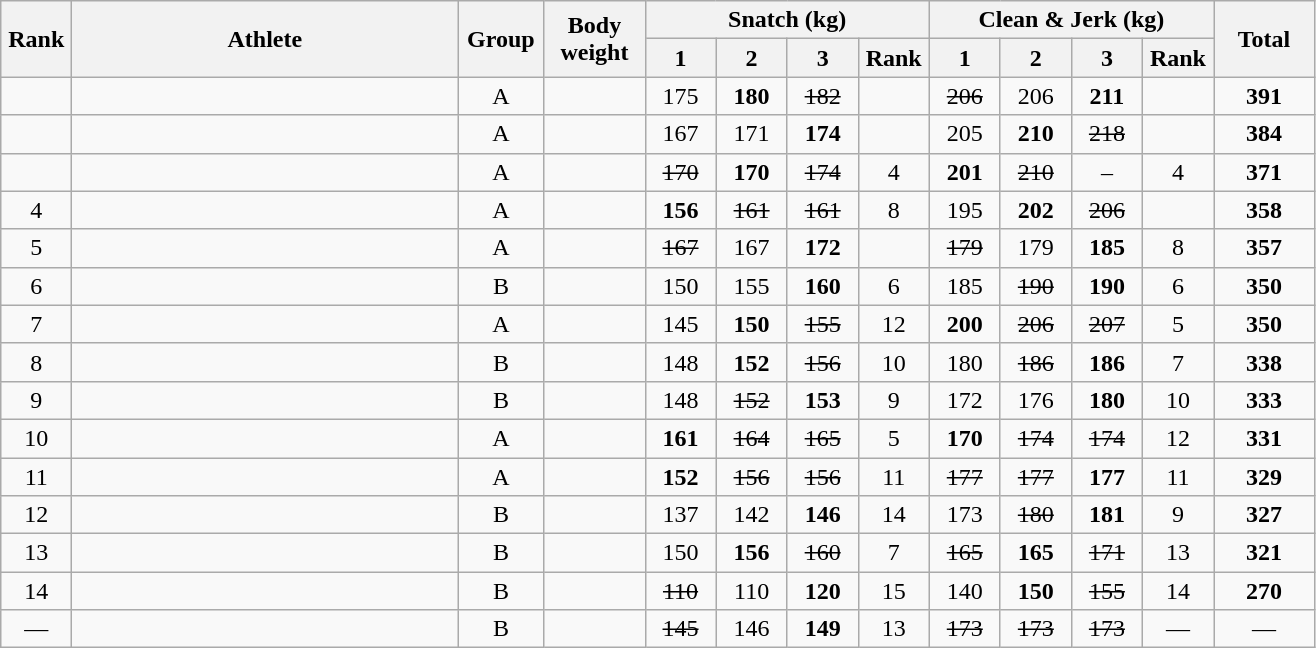<table class = "wikitable" style="text-align:center;">
<tr>
<th rowspan=2 width=40>Rank</th>
<th rowspan=2 width=250>Athlete</th>
<th rowspan=2 width=50>Group</th>
<th rowspan=2 width=60>Body weight</th>
<th colspan=4>Snatch (kg)</th>
<th colspan=4>Clean & Jerk (kg)</th>
<th rowspan=2 width=60>Total</th>
</tr>
<tr>
<th width=40>1</th>
<th width=40>2</th>
<th width=40>3</th>
<th width=40>Rank</th>
<th width=40>1</th>
<th width=40>2</th>
<th width=40>3</th>
<th width=40>Rank</th>
</tr>
<tr>
<td></td>
<td align=left></td>
<td>A</td>
<td></td>
<td>175</td>
<td><strong>180</strong></td>
<td><s>182</s></td>
<td></td>
<td><s>206</s></td>
<td>206</td>
<td><strong>211</strong></td>
<td></td>
<td><strong>391</strong></td>
</tr>
<tr>
<td></td>
<td align=left></td>
<td>A</td>
<td></td>
<td>167</td>
<td>171</td>
<td><strong>174</strong></td>
<td></td>
<td>205</td>
<td><strong>210</strong></td>
<td><s>218</s></td>
<td></td>
<td><strong>384</strong></td>
</tr>
<tr>
<td></td>
<td align=left></td>
<td>A</td>
<td></td>
<td><s>170</s></td>
<td><strong>170</strong></td>
<td><s>174</s></td>
<td>4</td>
<td><strong>201</strong></td>
<td><s>210</s></td>
<td>–</td>
<td>4</td>
<td><strong>371</strong></td>
</tr>
<tr>
<td>4</td>
<td align=left></td>
<td>A</td>
<td></td>
<td><strong>156</strong></td>
<td><s>161</s></td>
<td><s>161</s></td>
<td>8</td>
<td>195</td>
<td><strong>202</strong></td>
<td><s>206</s></td>
<td></td>
<td><strong>358</strong></td>
</tr>
<tr>
<td>5</td>
<td align=left></td>
<td>A</td>
<td></td>
<td><s>167</s></td>
<td>167</td>
<td><strong>172</strong></td>
<td></td>
<td><s>179</s></td>
<td>179</td>
<td><strong>185</strong></td>
<td>8</td>
<td><strong>357</strong></td>
</tr>
<tr>
<td>6</td>
<td align=left></td>
<td>B</td>
<td></td>
<td>150</td>
<td>155</td>
<td><strong>160</strong></td>
<td>6</td>
<td>185</td>
<td><s>190</s></td>
<td><strong>190</strong></td>
<td>6</td>
<td><strong>350</strong></td>
</tr>
<tr>
<td>7</td>
<td align=left></td>
<td>A</td>
<td></td>
<td>145</td>
<td><strong>150</strong></td>
<td><s>155</s></td>
<td>12</td>
<td><strong>200</strong></td>
<td><s>206</s></td>
<td><s>207</s></td>
<td>5</td>
<td><strong>350</strong></td>
</tr>
<tr>
<td>8</td>
<td align=left></td>
<td>B</td>
<td></td>
<td>148</td>
<td><strong>152</strong></td>
<td><s>156</s></td>
<td>10</td>
<td>180</td>
<td><s>186</s></td>
<td><strong>186</strong></td>
<td>7</td>
<td><strong>338</strong></td>
</tr>
<tr>
<td>9</td>
<td align=left></td>
<td>B</td>
<td></td>
<td>148</td>
<td><s>152</s></td>
<td><strong>153</strong></td>
<td>9</td>
<td>172</td>
<td>176</td>
<td><strong>180</strong></td>
<td>10</td>
<td><strong>333</strong></td>
</tr>
<tr>
<td>10</td>
<td align=left></td>
<td>A</td>
<td></td>
<td><strong>161</strong></td>
<td><s>164</s></td>
<td><s>165</s></td>
<td>5</td>
<td><strong>170</strong></td>
<td><s>174</s></td>
<td><s>174</s></td>
<td>12</td>
<td><strong>331</strong></td>
</tr>
<tr>
<td>11</td>
<td align=left></td>
<td>A</td>
<td></td>
<td><strong>152</strong></td>
<td><s>156</s></td>
<td><s>156</s></td>
<td>11</td>
<td><s>177</s></td>
<td><s>177</s></td>
<td><strong>177</strong></td>
<td>11</td>
<td><strong>329</strong></td>
</tr>
<tr>
<td>12</td>
<td align=left></td>
<td>B</td>
<td></td>
<td>137</td>
<td>142</td>
<td><strong>146</strong></td>
<td>14</td>
<td>173</td>
<td><s>180</s></td>
<td><strong>181</strong></td>
<td>9</td>
<td><strong>327</strong></td>
</tr>
<tr>
<td>13</td>
<td align=left></td>
<td>B</td>
<td></td>
<td>150</td>
<td><strong>156</strong></td>
<td><s>160</s></td>
<td>7</td>
<td><s>165</s></td>
<td><strong>165</strong></td>
<td><s>171</s></td>
<td>13</td>
<td><strong>321</strong></td>
</tr>
<tr>
<td>14</td>
<td align=left></td>
<td>B</td>
<td></td>
<td><s>110</s></td>
<td>110</td>
<td><strong>120</strong></td>
<td>15</td>
<td>140</td>
<td><strong>150</strong></td>
<td><s>155</s></td>
<td>14</td>
<td><strong>270</strong></td>
</tr>
<tr>
<td>—</td>
<td align=left></td>
<td>B</td>
<td></td>
<td><s>145</s></td>
<td>146</td>
<td><strong>149</strong></td>
<td>13</td>
<td><s>173</s></td>
<td><s>173</s></td>
<td><s>173</s></td>
<td>—</td>
<td>—</td>
</tr>
</table>
